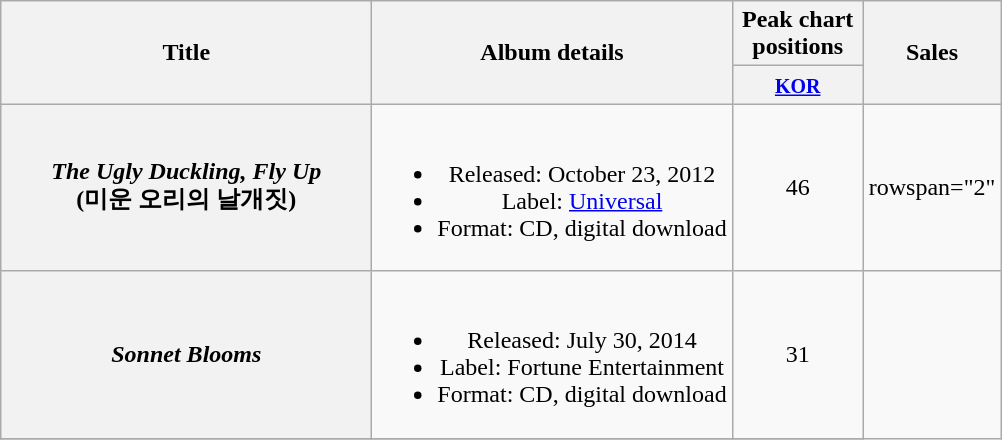<table class="wikitable plainrowheaders" style="text-align:center;">
<tr>
<th scope="col" rowspan="2" style="width:15em;">Title</th>
<th scope="col" rowspan="2">Album details</th>
<th scope="col" colspan="1" style="width:5em;">Peak chart positions</th>
<th scope="col" rowspan="2">Sales</th>
</tr>
<tr>
<th><small><a href='#'>KOR</a></small><br></th>
</tr>
<tr>
<th scope="row"><em>The Ugly Duckling, Fly Up</em><br>(미운 오리의 날개짓)</th>
<td><br><ul><li>Released: October 23, 2012</li><li>Label: <a href='#'>Universal</a></li><li>Format: CD, digital download</li></ul></td>
<td>46</td>
<td>rowspan="2" </td>
</tr>
<tr>
<th scope="row"><em> Sonnet Blooms</em></th>
<td><br><ul><li>Released: July 30, 2014</li><li>Label: Fortune Entertainment</li><li>Format: CD, digital download</li></ul></td>
<td>31</td>
</tr>
<tr>
</tr>
</table>
